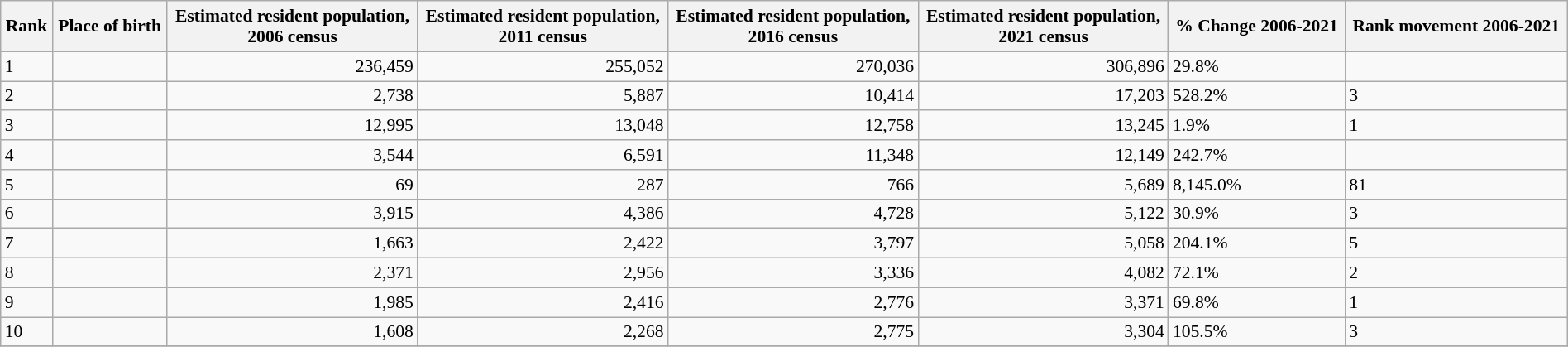<table class="wikitable sortable" style="font-size:90%; width:100%;">
<tr>
<th>Rank</th>
<th>Place of birth</th>
<th>Estimated resident population, <br> 2006 census</th>
<th>Estimated resident population, <br> 2011 census </th>
<th>Estimated resident population, <br> 2016 census</th>
<th>Estimated resident population, <br> 2021 census</th>
<th>% Change 2006-2021</th>
<th>Rank movement 2006-2021</th>
</tr>
<tr>
<td>1</td>
<td></td>
<td style="text-align: right;">236,459</td>
<td style="text-align: right;">255,052</td>
<td style="text-align: right;">270,036</td>
<td style="text-align: right;">306,896</td>
<td> 29.8%</td>
<td></td>
</tr>
<tr>
<td>2</td>
<td></td>
<td style="text-align: right;">2,738</td>
<td style="text-align: right;">5,887</td>
<td style="text-align: right;">10,414</td>
<td style="text-align: right;">17,203</td>
<td> 528.2%</td>
<td> 3</td>
</tr>
<tr>
<td>3</td>
<td></td>
<td style="text-align: right;">12,995</td>
<td style="text-align: right;">13,048</td>
<td style="text-align: right;">12,758</td>
<td style="text-align: right;">13,245</td>
<td> 1.9%</td>
<td> 1</td>
</tr>
<tr>
<td>4</td>
<td></td>
<td style="text-align: right;">3,544</td>
<td style="text-align: right;">6,591</td>
<td style="text-align: right;">11,348</td>
<td style="text-align: right;">12,149</td>
<td> 242.7%</td>
<td></td>
</tr>
<tr>
<td>5</td>
<td></td>
<td style="text-align: right;">69</td>
<td style="text-align: right;">287</td>
<td style="text-align: right;">766</td>
<td style="text-align: right;">5,689</td>
<td> 8,145.0%</td>
<td> 81</td>
</tr>
<tr>
<td>6</td>
<td></td>
<td style="text-align: right;">3,915</td>
<td style="text-align: right;">4,386</td>
<td style="text-align: right;">4,728</td>
<td style="text-align: right;">5,122</td>
<td> 30.9%</td>
<td> 3</td>
</tr>
<tr>
<td>7</td>
<td></td>
<td style="text-align: right;">1,663</td>
<td style="text-align: right;">2,422</td>
<td style="text-align: right;">3,797</td>
<td style="text-align: right;">5,058</td>
<td> 204.1%</td>
<td> 5</td>
</tr>
<tr>
<td>8</td>
<td></td>
<td style="text-align: right;">2,371</td>
<td style="text-align: right;">2,956</td>
<td style="text-align: right;">3,336</td>
<td style="text-align: right;">4,082</td>
<td> 72.1%</td>
<td> 2</td>
</tr>
<tr>
<td>9</td>
<td></td>
<td style="text-align: right;">1,985</td>
<td style="text-align: right;">2,416</td>
<td style="text-align: right;">2,776</td>
<td style="text-align: right;">3,371</td>
<td> 69.8%</td>
<td> 1</td>
</tr>
<tr>
<td>10</td>
<td></td>
<td style="text-align: right;">1,608</td>
<td style="text-align: right;">2,268</td>
<td style="text-align: right;">2,775</td>
<td style="text-align: right;">3,304</td>
<td> 105.5%</td>
<td> 3</td>
</tr>
<tr>
</tr>
</table>
